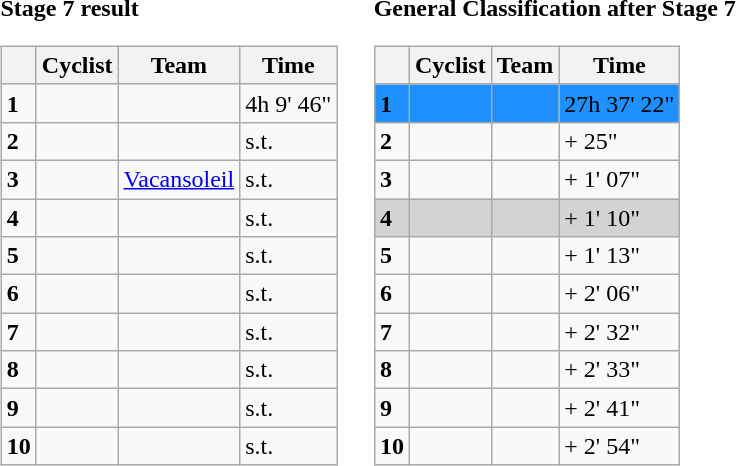<table>
<tr>
<td><strong>Stage 7 result</strong><br><table class="wikitable">
<tr>
<th></th>
<th>Cyclist</th>
<th>Team</th>
<th>Time</th>
</tr>
<tr>
<td><strong>1</strong></td>
<td></td>
<td></td>
<td>4h 9' 46"</td>
</tr>
<tr>
<td><strong>2</strong></td>
<td></td>
<td></td>
<td>s.t.</td>
</tr>
<tr>
<td><strong>3</strong></td>
<td></td>
<td><a href='#'>Vacansoleil</a></td>
<td>s.t.</td>
</tr>
<tr>
<td><strong>4</strong></td>
<td></td>
<td></td>
<td>s.t.</td>
</tr>
<tr>
<td><strong>5</strong></td>
<td></td>
<td></td>
<td>s.t.</td>
</tr>
<tr>
<td><strong>6</strong></td>
<td></td>
<td></td>
<td>s.t.</td>
</tr>
<tr>
<td><strong>7</strong></td>
<td></td>
<td></td>
<td>s.t.</td>
</tr>
<tr>
<td><strong>8</strong></td>
<td></td>
<td></td>
<td>s.t.</td>
</tr>
<tr>
<td><strong>9</strong></td>
<td></td>
<td></td>
<td>s.t.</td>
</tr>
<tr>
<td><strong>10</strong></td>
<td></td>
<td></td>
<td>s.t.</td>
</tr>
</table>
</td>
<td></td>
<td><strong>General Classification after Stage 7</strong><br><table class="wikitable">
<tr>
<th></th>
<th>Cyclist</th>
<th>Team</th>
<th>Time</th>
</tr>
<tr style="background:dodgerblue">
<td><strong>1</strong></td>
<td></td>
<td></td>
<td>27h 37' 22"</td>
</tr>
<tr>
<td><strong>2</strong></td>
<td></td>
<td></td>
<td>+ 25"</td>
</tr>
<tr>
<td><strong>3</strong></td>
<td></td>
<td></td>
<td>+ 1' 07"</td>
</tr>
<tr style="background:lightgrey">
<td><strong>4</strong></td>
<td></td>
<td></td>
<td>+ 1' 10"</td>
</tr>
<tr>
<td><strong>5</strong></td>
<td></td>
<td></td>
<td>+ 1' 13"</td>
</tr>
<tr>
<td><strong>6</strong></td>
<td></td>
<td></td>
<td>+ 2' 06"</td>
</tr>
<tr>
<td><strong>7</strong></td>
<td></td>
<td></td>
<td>+ 2' 32"</td>
</tr>
<tr>
<td><strong>8</strong></td>
<td></td>
<td></td>
<td>+ 2' 33"</td>
</tr>
<tr>
<td><strong>9</strong></td>
<td></td>
<td></td>
<td>+ 2' 41"</td>
</tr>
<tr>
<td><strong>10</strong></td>
<td></td>
<td></td>
<td>+ 2' 54"</td>
</tr>
</table>
</td>
</tr>
</table>
